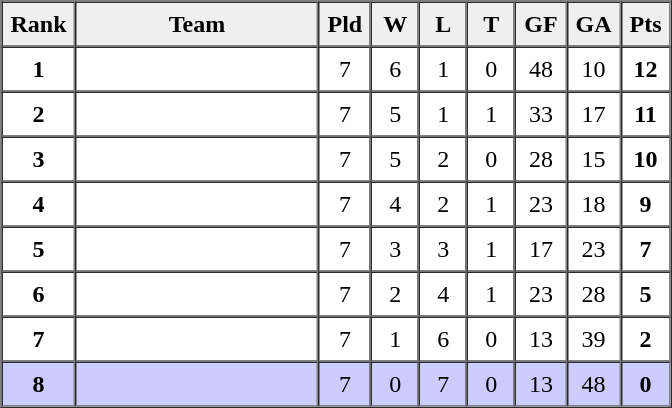<table border=1 cellpadding=5 cellspacing=0>
<tr>
<th bgcolor="#efefef" width="20">Rank</th>
<th bgcolor="#efefef" width="150">Team</th>
<th bgcolor="#efefef" width="20">Pld</th>
<th bgcolor="#efefef" width="20">W</th>
<th bgcolor="#efefef" width="20">L</th>
<th bgcolor="#efefef" width="20">T</th>
<th bgcolor="#efefef" width="20">GF</th>
<th bgcolor="#efefef" width="20">GA</th>
<th bgcolor="#efefef" width="20">Pts</th>
</tr>
<tr align=center>
<td><strong>1</strong></td>
<td align=left></td>
<td>7</td>
<td>6</td>
<td>1</td>
<td>0</td>
<td>48</td>
<td>10</td>
<td><strong>12</strong></td>
</tr>
<tr align=center>
<td><strong>2</strong></td>
<td align=left></td>
<td>7</td>
<td>5</td>
<td>1</td>
<td>1</td>
<td>33</td>
<td>17</td>
<td><strong>11</strong></td>
</tr>
<tr align=center>
<td><strong>3</strong></td>
<td align=left></td>
<td>7</td>
<td>5</td>
<td>2</td>
<td>0</td>
<td>28</td>
<td>15</td>
<td><strong>10</strong></td>
</tr>
<tr align=center>
<td><strong>4</strong></td>
<td align=left></td>
<td>7</td>
<td>4</td>
<td>2</td>
<td>1</td>
<td>23</td>
<td>18</td>
<td><strong>9</strong></td>
</tr>
<tr align=center>
<td><strong>5</strong></td>
<td align=left></td>
<td>7</td>
<td>3</td>
<td>3</td>
<td>1</td>
<td>17</td>
<td>23</td>
<td><strong>7</strong></td>
</tr>
<tr align=center>
<td><strong>6</strong></td>
<td align=left></td>
<td>7</td>
<td>2</td>
<td>4</td>
<td>1</td>
<td>23</td>
<td>28</td>
<td><strong>5</strong></td>
</tr>
<tr align=center>
<td><strong>7</strong></td>
<td align=left></td>
<td>7</td>
<td>1</td>
<td>6</td>
<td>0</td>
<td>13</td>
<td>39</td>
<td><strong>2</strong></td>
</tr>
<tr align=center bgcolor="ccccff">
<td><strong>8</strong></td>
<td align=left></td>
<td>7</td>
<td>0</td>
<td>7</td>
<td>0</td>
<td>13</td>
<td>48</td>
<td><strong>0</strong></td>
</tr>
</table>
